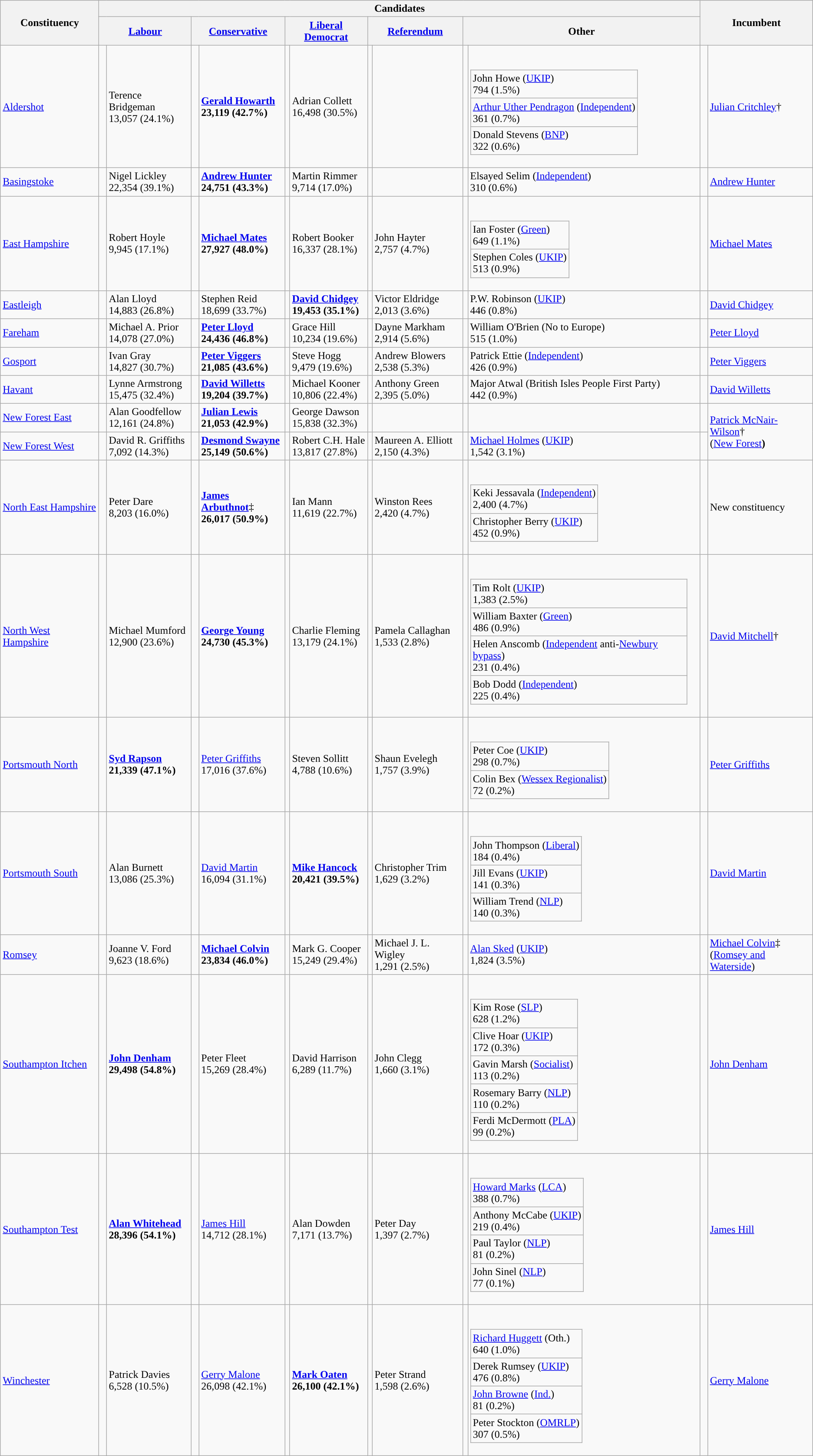<table class="wikitable">
<tr>
<th rowspan="2">Constituency</th>
<th colspan="10">Candidates</th>
<th colspan="2" rowspan="2">Incumbent</th>
</tr>
<tr>
<th colspan="2"><a href='#'>Labour</a></th>
<th colspan="2"><a href='#'>Conservative</a></th>
<th colspan="2"><a href='#'>Liberal Democrat</a></th>
<th colspan="2"><a href='#'>Referendum</a></th>
<th colspan="2">Other</th>
</tr>
<tr>
<td><a href='#'>Aldershot</a></td>
<td></td>
<td>Terence Bridgeman<br>13,057 (24.1%)</td>
<td style="color:inherit;background:"> </td>
<td><strong><a href='#'>Gerald Howarth</a></strong><br><strong>23,119 (42.7%)</strong></td>
<td></td>
<td>Adrian Collett<br>16,498 (30.5%)</td>
<td></td>
<td></td>
<td></td>
<td><br><table class="wikitable">
<tr>
<td>John Howe (<a href='#'>UKIP</a>)<br>794 (1.5%)</td>
</tr>
<tr>
<td><a href='#'>Arthur Uther Pendragon</a> (<a href='#'>Independent</a>)<br>361 (0.7%)</td>
</tr>
<tr>
<td>Donald Stevens (<a href='#'>BNP</a>)<br>322 (0.6%)</td>
</tr>
</table>
</td>
<td style="color:inherit;background:"> </td>
<td><a href='#'>Julian Critchley</a>†</td>
</tr>
<tr>
<td><a href='#'>Basingstoke</a></td>
<td></td>
<td>Nigel Lickley<br>22,354 (39.1%)</td>
<td style="color:inherit;background:"> </td>
<td><strong><a href='#'>Andrew Hunter</a></strong><br><strong>24,751 (43.3%)</strong></td>
<td></td>
<td>Martin Rimmer<br>9,714 (17.0%)</td>
<td></td>
<td></td>
<td></td>
<td>Elsayed Selim (<a href='#'>Independent</a>)<br>310 (0.6%)</td>
<td style="color:inherit;background:"> </td>
<td><a href='#'>Andrew Hunter</a></td>
</tr>
<tr>
<td><a href='#'>East Hampshire</a></td>
<td></td>
<td>Robert Hoyle<br>9,945 (17.1%)</td>
<td style="color:inherit;background:"> </td>
<td><strong><a href='#'>Michael Mates</a></strong><br><strong>27,927 (48.0%)</strong></td>
<td></td>
<td>Robert Booker<br>16,337 (28.1%)</td>
<td></td>
<td>John Hayter<br>2,757 (4.7%)</td>
<td></td>
<td><br><table class="wikitable">
<tr>
<td>Ian Foster (<a href='#'>Green</a>)<br>649 (1.1%)</td>
</tr>
<tr>
<td>Stephen Coles (<a href='#'>UKIP</a>)<br>513 (0.9%)</td>
</tr>
</table>
</td>
<td style="color:inherit;background:"> </td>
<td><a href='#'>Michael Mates</a></td>
</tr>
<tr>
<td><a href='#'>Eastleigh</a></td>
<td></td>
<td>Alan Lloyd<br>14,883 (26.8%)</td>
<td></td>
<td>Stephen Reid<br>18,699 (33.7%)</td>
<td style="color:inherit;background:"></td>
<td><strong><a href='#'>David Chidgey</a></strong><br><strong>19,453 (35.1%)</strong></td>
<td></td>
<td>Victor Eldridge<br>2,013 (3.6%)</td>
<td></td>
<td>P.W. Robinson (<a href='#'>UKIP</a>)<br>446 (0.8%)</td>
<td style="color:inherit;background:"></td>
<td><a href='#'>David Chidgey</a></td>
</tr>
<tr>
<td><a href='#'>Fareham</a></td>
<td></td>
<td>Michael A. Prior<br>14,078 (27.0%)</td>
<td style="color:inherit;background:"> </td>
<td><strong><a href='#'>Peter Lloyd</a></strong><br><strong>24,436 (46.8%)</strong></td>
<td></td>
<td>Grace Hill<br>10,234 (19.6%)</td>
<td></td>
<td>Dayne Markham<br>2,914 (5.6%)</td>
<td></td>
<td>William O'Brien (No to Europe)<br>515 (1.0%)</td>
<td style="color:inherit;background:"> </td>
<td><a href='#'>Peter Lloyd</a></td>
</tr>
<tr>
<td><a href='#'>Gosport</a></td>
<td></td>
<td>Ivan Gray<br>14,827 (30.7%)</td>
<td style="color:inherit;background:"> </td>
<td><strong><a href='#'>Peter Viggers</a></strong><br><strong>21,085 (43.6%)</strong></td>
<td></td>
<td>Steve Hogg<br>9,479 (19.6%)</td>
<td></td>
<td>Andrew Blowers<br>2,538 (5.3%)</td>
<td></td>
<td>Patrick Ettie (<a href='#'>Independent</a>)<br>426 (0.9%)</td>
<td style="color:inherit;background:"> </td>
<td><a href='#'>Peter Viggers</a></td>
</tr>
<tr>
<td><a href='#'>Havant</a></td>
<td></td>
<td>Lynne Armstrong<br>15,475 (32.4%)</td>
<td style="color:inherit;background:"> </td>
<td><strong><a href='#'>David Willetts</a></strong><br><strong>19,204 (39.7%)</strong></td>
<td></td>
<td>Michael Kooner<br>10,806 (22.4%)</td>
<td></td>
<td>Anthony Green<br>2,395 (5.0%)</td>
<td></td>
<td>Major Atwal (British Isles People First Party)<br>442 (0.9%)</td>
<td style="color:inherit;background:"> </td>
<td><a href='#'>David Willetts</a></td>
</tr>
<tr>
<td><a href='#'>New Forest East</a></td>
<td></td>
<td>Alan Goodfellow<br>12,161 (24.8%)</td>
<td style="color:inherit;background:"> </td>
<td><strong><a href='#'>Julian Lewis</a></strong><br><strong>21,053 (42.9%)</strong></td>
<td></td>
<td>George Dawson<br>15,838 (32.3%)</td>
<td></td>
<td></td>
<td></td>
<td></td>
<td style="color:inherit;background:"> </td>
<td rowspan="2"><a href='#'>Patrick McNair-Wilson</a>†<br>(<a href='#'>New Forest</a><strong>)</strong></td>
</tr>
<tr>
<td><a href='#'>New Forest West</a></td>
<td></td>
<td>David R. Griffiths<br>7,092 (14.3%)</td>
<td style="color:inherit;background:"> </td>
<td><strong><a href='#'>Desmond Swayne</a></strong><br><strong>25,149 (50.6%)</strong></td>
<td></td>
<td>Robert C.H. Hale<br>13,817 (27.8%)</td>
<td></td>
<td>Maureen A. Elliott<br>2,150 (4.3%)</td>
<td></td>
<td><a href='#'>Michael Holmes</a> (<a href='#'>UKIP</a>)<br>1,542 (3.1%)</td>
<td style="color:inherit;background:"> </td>
</tr>
<tr>
<td><a href='#'>North East Hampshire</a></td>
<td></td>
<td>Peter Dare<br>8,203 (16.0%)</td>
<td style="color:inherit;background:"> </td>
<td><strong><a href='#'>James Arbuthnot</a></strong>‡<br><strong>26,017 (50.9%)</strong></td>
<td></td>
<td>Ian Mann<br>11,619 (22.7%)</td>
<td></td>
<td>Winston Rees<br>2,420 (4.7%)</td>
<td></td>
<td><br><table class="wikitable">
<tr>
<td>Keki Jessavala (<a href='#'>Independent</a>)<br>2,400 (4.7%)</td>
</tr>
<tr>
<td>Christopher Berry (<a href='#'>UKIP</a>)<br>452 (0.9%)</td>
</tr>
</table>
</td>
<td></td>
<td>New constituency</td>
</tr>
<tr>
<td><a href='#'>North West Hampshire</a></td>
<td></td>
<td>Michael Mumford<br>12,900 (23.6%)</td>
<td style="color:inherit;background:"> </td>
<td><a href='#'><strong>George Young</strong></a><br><strong>24,730 (45.3%)</strong></td>
<td></td>
<td>Charlie Fleming<br>13,179 (24.1%)</td>
<td></td>
<td>Pamela Callaghan<br>1,533 (2.8%)</td>
<td></td>
<td><br><table class="wikitable">
<tr>
<td>Tim Rolt (<a href='#'>UKIP</a>)<br>1,383 (2.5%)</td>
</tr>
<tr>
<td>William Baxter (<a href='#'>Green</a>)<br>486 (0.9%)</td>
</tr>
<tr>
<td>Helen Anscomb (<a href='#'>Independent</a> anti-<a href='#'>Newbury bypass</a>)<br>231 (0.4%)</td>
</tr>
<tr>
<td>Bob Dodd (<a href='#'>Independent</a>)<br>225 (0.4%)</td>
</tr>
</table>
</td>
<td style="color:inherit;background:"> </td>
<td><a href='#'>David Mitchell</a>†</td>
</tr>
<tr>
<td><a href='#'>Portsmouth North</a></td>
<td style="color:inherit;background:"> </td>
<td><strong><a href='#'>Syd Rapson</a></strong><br><strong>21,339 (47.1%)</strong></td>
<td></td>
<td><a href='#'>Peter Griffiths</a><br>17,016 (37.6%)</td>
<td></td>
<td>Steven Sollitt<br>4,788 (10.6%)</td>
<td></td>
<td>Shaun Evelegh<br>1,757 (3.9%)</td>
<td></td>
<td><br><table class="wikitable">
<tr>
<td>Peter Coe (<a href='#'>UKIP</a>)<br>298 (0.7%)</td>
</tr>
<tr>
<td>Colin Bex (<a href='#'>Wessex Regionalist</a>)<br>72 (0.2%)</td>
</tr>
</table>
</td>
<td style="color:inherit;background:"> </td>
<td><a href='#'>Peter Griffiths</a></td>
</tr>
<tr>
<td><a href='#'>Portsmouth South</a></td>
<td></td>
<td>Alan Burnett<br>13,086 (25.3%)</td>
<td></td>
<td><a href='#'>David Martin</a><br>16,094 (31.1%)</td>
<td style="color:inherit;background:"></td>
<td><a href='#'><strong>Mike Hancock</strong></a><br><strong>20,421 (39.5%)</strong></td>
<td></td>
<td>Christopher Trim<br>1,629 (3.2%)</td>
<td></td>
<td><br><table class="wikitable">
<tr>
<td>John Thompson (<a href='#'>Liberal</a>)<br>184 (0.4%)</td>
</tr>
<tr>
<td>Jill Evans (<a href='#'>UKIP</a>)<br>141 (0.3%)</td>
</tr>
<tr>
<td>William Trend (<a href='#'>NLP</a>)<br>140 (0.3%)</td>
</tr>
</table>
</td>
<td style="color:inherit;background:"> </td>
<td><a href='#'>David Martin</a></td>
</tr>
<tr>
<td><a href='#'>Romsey</a></td>
<td></td>
<td>Joanne V. Ford<br>9,623 (18.6%)</td>
<td style="color:inherit;background:"> </td>
<td><strong><a href='#'>Michael Colvin</a></strong><br><strong>23,834 (46.0%)</strong></td>
<td></td>
<td>Mark G. Cooper<br>15,249 (29.4%)</td>
<td></td>
<td>Michael J. L. Wigley<br>1,291 (2.5%)</td>
<td></td>
<td><a href='#'>Alan Sked</a> (<a href='#'>UKIP</a>)<br>1,824 (3.5%)</td>
<td style="color:inherit;background:"> </td>
<td><a href='#'>Michael Colvin</a>‡<br>(<a href='#'>Romsey and Waterside</a>)</td>
</tr>
<tr>
<td><a href='#'>Southampton Itchen</a></td>
<td style="color:inherit;background:"> </td>
<td><strong><a href='#'>John Denham</a></strong><br><strong>29,498 (54.8%)</strong></td>
<td></td>
<td>Peter Fleet<br>15,269 (28.4%)</td>
<td></td>
<td>David Harrison<br>6,289 (11.7%)</td>
<td></td>
<td>John Clegg<br>1,660 (3.1%)</td>
<td></td>
<td><br><table class="wikitable">
<tr>
<td>Kim Rose (<a href='#'>SLP</a>)<br>628 (1.2%)</td>
</tr>
<tr>
<td>Clive Hoar (<a href='#'>UKIP</a>)<br>172 (0.3%)</td>
</tr>
<tr>
<td>Gavin Marsh (<a href='#'>Socialist</a>)<br>113 (0.2%)</td>
</tr>
<tr>
<td>Rosemary Barry (<a href='#'>NLP</a>)<br>110 (0.2%)</td>
</tr>
<tr>
<td>Ferdi McDermott (<a href='#'>PLA</a>)<br>99 (0.2%)</td>
</tr>
</table>
</td>
<td style="color:inherit;background:"> </td>
<td><a href='#'>John Denham</a></td>
</tr>
<tr>
<td><a href='#'>Southampton Test</a></td>
<td style="color:inherit;background:"> </td>
<td><strong><a href='#'>Alan Whitehead</a></strong><br><strong>28,396 (54.1%)</strong></td>
<td></td>
<td><a href='#'>James Hill</a><br>14,712 (28.1%)</td>
<td></td>
<td>Alan Dowden<br>7,171 (13.7%)</td>
<td></td>
<td>Peter Day<br>1,397 (2.7%)</td>
<td></td>
<td><br><table class="wikitable">
<tr>
<td><a href='#'>Howard Marks</a> (<a href='#'>LCA</a>)<br>388 (0.7%)</td>
</tr>
<tr>
<td>Anthony McCabe (<a href='#'>UKIP</a>)<br>219 (0.4%)</td>
</tr>
<tr>
<td>Paul Taylor (<a href='#'>NLP</a>)<br>81 (0.2%)</td>
</tr>
<tr>
<td>John Sinel (<a href='#'>NLP</a>)<br>77 (0.1%)</td>
</tr>
</table>
</td>
<td style="color:inherit;background:"> </td>
<td><a href='#'>James Hill</a></td>
</tr>
<tr>
<td><a href='#'>Winchester</a></td>
<td></td>
<td>Patrick Davies<br>6,528 (10.5%)</td>
<td></td>
<td><a href='#'>Gerry Malone</a><br>26,098 (42.1%)</td>
<td style="color:inherit;background:"></td>
<td><strong><a href='#'>Mark Oaten</a></strong><br><strong>26,100 (42.1%)</strong></td>
<td></td>
<td>Peter Strand<br>1,598 (2.6%)</td>
<td></td>
<td><br><table class="wikitable">
<tr>
<td><a href='#'>Richard Huggett</a> (Oth.)<br>640 (1.0%)</td>
</tr>
<tr>
<td>Derek Rumsey (<a href='#'>UKIP</a>)<br>476 (0.8%)</td>
</tr>
<tr>
<td><a href='#'>John Browne</a> (<a href='#'>Ind.</a>)<br>81 (0.2%)</td>
</tr>
<tr>
<td>Peter Stockton (<a href='#'>OMRLP</a>)<br>307 (0.5%)</td>
</tr>
</table>
</td>
<td style="color:inherit;background:"> </td>
<td><a href='#'>Gerry Malone</a></td>
</tr>
</table>
